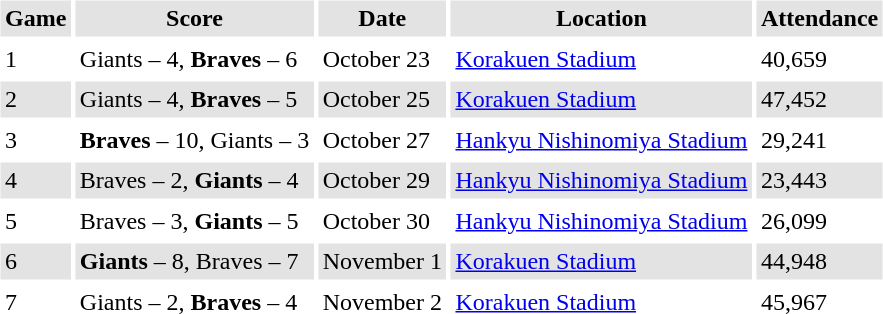<table border="0" cellspacing="3" cellpadding="3">
<tr style="background: #e3e3e3;">
<th>Game</th>
<th>Score</th>
<th>Date</th>
<th>Location</th>
<th>Attendance</th>
</tr>
<tr>
<td>1</td>
<td>Giants – 4, <strong>Braves</strong> – 6</td>
<td>October 23</td>
<td><a href='#'>Korakuen Stadium</a></td>
<td>40,659</td>
</tr>
<tr style="background: #e3e3e3;">
<td>2</td>
<td>Giants – 4, <strong>Braves</strong> – 5</td>
<td>October 25</td>
<td><a href='#'>Korakuen Stadium</a></td>
<td>47,452</td>
</tr>
<tr>
<td>3</td>
<td><strong>Braves</strong> – 10, Giants – 3</td>
<td>October 27</td>
<td><a href='#'>Hankyu Nishinomiya Stadium</a></td>
<td>29,241</td>
</tr>
<tr style="background: #e3e3e3;">
<td>4</td>
<td>Braves – 2, <strong>Giants</strong> – 4</td>
<td>October 29</td>
<td><a href='#'>Hankyu Nishinomiya Stadium</a></td>
<td>23,443</td>
</tr>
<tr>
<td>5</td>
<td>Braves – 3, <strong>Giants</strong> – 5</td>
<td>October 30</td>
<td><a href='#'>Hankyu Nishinomiya Stadium</a></td>
<td>26,099</td>
</tr>
<tr style="background: #e3e3e3;">
<td>6</td>
<td><strong>Giants</strong> – 8, Braves – 7</td>
<td>November 1</td>
<td><a href='#'>Korakuen Stadium</a></td>
<td>44,948</td>
</tr>
<tr>
<td>7</td>
<td>Giants – 2, <strong>Braves</strong> – 4</td>
<td>November 2</td>
<td><a href='#'>Korakuen Stadium</a></td>
<td>45,967</td>
</tr>
</table>
